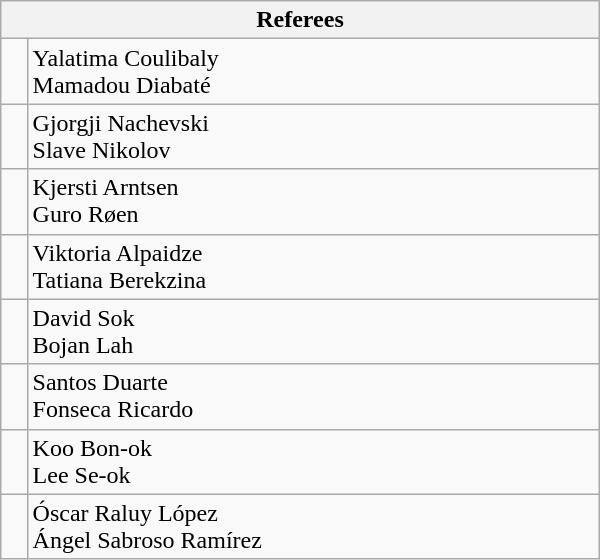<table class="wikitable" style="width:400px;">
<tr>
<th colspan=2>Referees</th>
</tr>
<tr>
<td align=left></td>
<td>Yalatima Coulibaly<br>Mamadou Diabaté</td>
</tr>
<tr>
<td align=left></td>
<td>Gjorgji Nachevski<br>Slave Nikolov</td>
</tr>
<tr>
<td align=left></td>
<td>Kjersti Arntsen<br>Guro Røen</td>
</tr>
<tr>
<td align=left></td>
<td>Viktoria Alpaidze<br>Tatiana Berekzina</td>
</tr>
<tr>
<td align=left></td>
<td>David Sok<br>Bojan Lah</td>
</tr>
<tr>
<td align=left></td>
<td>Santos Duarte<br>Fonseca Ricardo</td>
</tr>
<tr>
<td align=left></td>
<td>Koo Bon-ok<br>Lee Se-ok</td>
</tr>
<tr>
<td align=left></td>
<td>Óscar Raluy López<br>Ángel Sabroso Ramírez</td>
</tr>
</table>
